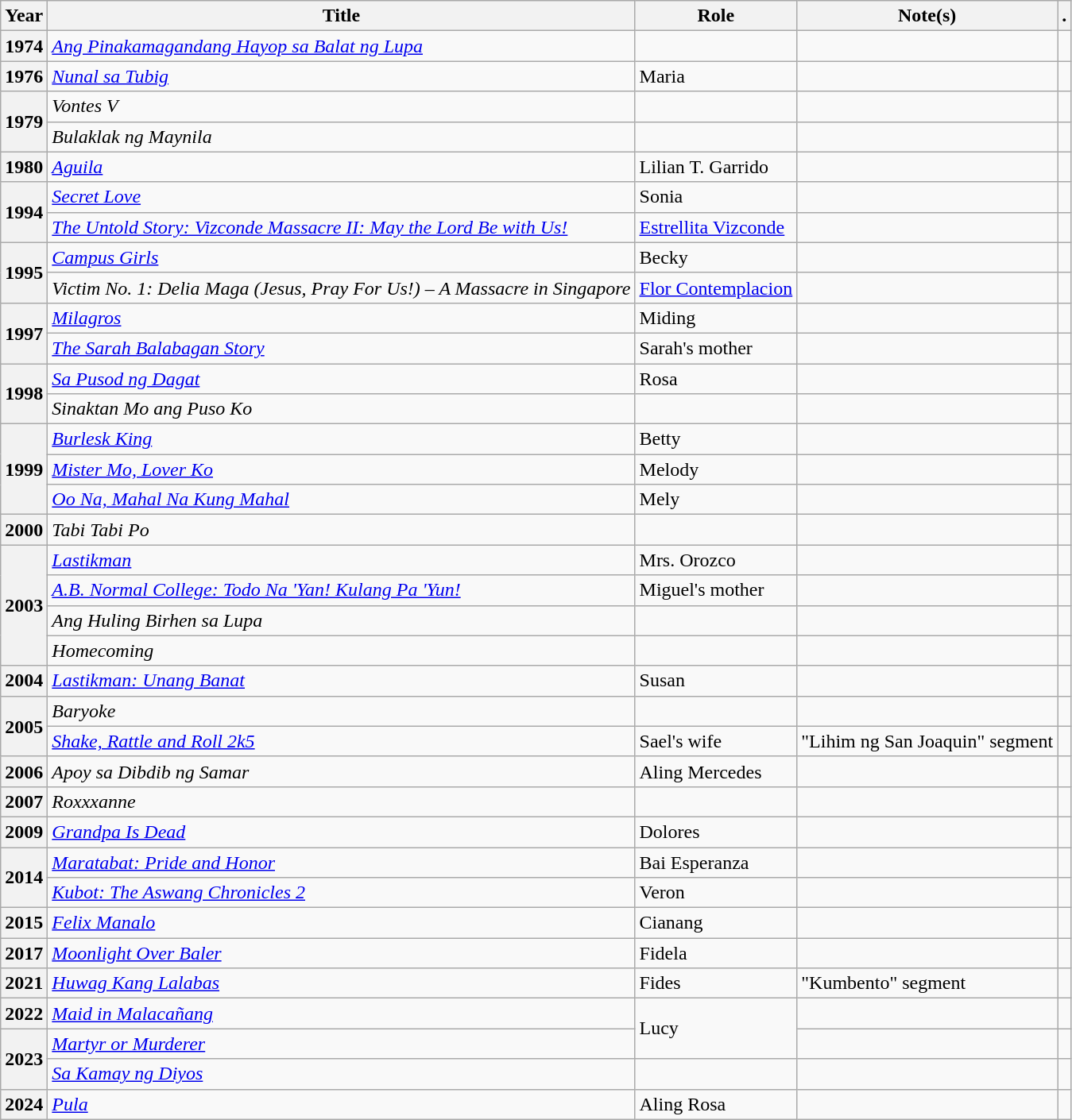<table class="wikitable plainrowheaders sortable">
<tr>
<th scope="col">Year</th>
<th scope="col">Title</th>
<th scope="col" class="unsortable">Role</th>
<th scope="col" class="unsortable">Note(s)</th>
<th scope="col" class="unsortable">.</th>
</tr>
<tr>
<th scope="row">1974</th>
<td><em><a href='#'>Ang Pinakamagandang Hayop sa Balat ng Lupa</a></em></td>
<td></td>
<td></td>
<td style="text-align:center;"></td>
</tr>
<tr>
<th scope="row">1976</th>
<td><em><a href='#'>Nunal sa Tubig</a></em></td>
<td>Maria</td>
<td></td>
<td style="text-align:center;"></td>
</tr>
<tr>
<th rowspan="2" scope="row">1979</th>
<td><em>Vontes V</em></td>
<td></td>
<td></td>
<td style="text-align:center;"></td>
</tr>
<tr>
<td><em>Bulaklak ng Maynila</em></td>
<td></td>
<td></td>
<td style="text-align:center;"></td>
</tr>
<tr>
<th scope="row">1980</th>
<td><em><a href='#'>Aguila</a></em></td>
<td>Lilian T. Garrido</td>
<td></td>
<td style="text-align:center;"></td>
</tr>
<tr>
<th rowspan="2" scope="row">1994</th>
<td><em><a href='#'>Secret Love</a></em></td>
<td>Sonia</td>
<td></td>
<td style="text-align:center;"></td>
</tr>
<tr>
<td><em><a href='#'>The Untold Story: Vizconde Massacre II: May the Lord Be with Us!</a></em></td>
<td><a href='#'>Estrellita Vizconde</a></td>
<td></td>
<td style="text-align:center;"></td>
</tr>
<tr>
<th rowspan="2" scope="row">1995</th>
<td><em><a href='#'>Campus Girls</a></em></td>
<td>Becky</td>
<td></td>
<td style="text-align:center;"></td>
</tr>
<tr>
<td><em>Victim No. 1: Delia Maga (Jesus, Pray For Us!) – A Massacre in Singapore</em></td>
<td><a href='#'>Flor Contemplacion</a></td>
<td></td>
<td style="text-align:center;"></td>
</tr>
<tr>
<th rowspan="2" scope="row">1997</th>
<td><em><a href='#'>Milagros</a></em></td>
<td>Miding</td>
<td></td>
<td style="text-align:center;"></td>
</tr>
<tr>
<td><em><a href='#'>The Sarah Balabagan Story</a></em></td>
<td>Sarah's mother</td>
<td></td>
<td style="text-align:center;"></td>
</tr>
<tr>
<th rowspan="2" scope="row">1998</th>
<td><em><a href='#'>Sa Pusod ng Dagat</a></em></td>
<td>Rosa</td>
<td></td>
<td style="text-align:center;"></td>
</tr>
<tr>
<td><em>Sinaktan Mo ang Puso Ko</em></td>
<td></td>
<td></td>
<td style="text-align:center;"></td>
</tr>
<tr>
<th rowspan="3" scope="row">1999</th>
<td><em><a href='#'>Burlesk King</a></em></td>
<td>Betty</td>
<td></td>
<td style="text-align:center;"></td>
</tr>
<tr>
<td><em><a href='#'>Mister Mo, Lover Ko</a></em></td>
<td>Melody</td>
<td></td>
<td style="text-align:center;"></td>
</tr>
<tr>
<td><em><a href='#'>Oo Na, Mahal Na Kung Mahal</a></em></td>
<td>Mely</td>
<td></td>
<td style="text-align:center;"></td>
</tr>
<tr>
<th scope="row">2000</th>
<td><em>Tabi Tabi Po</em></td>
<td></td>
<td></td>
<td style="text-align:center;"></td>
</tr>
<tr>
<th rowspan="4" scope="row">2003</th>
<td><em><a href='#'>Lastikman</a></em></td>
<td>Mrs. Orozco</td>
<td></td>
<td style="text-align:center;"></td>
</tr>
<tr>
<td><em><a href='#'>A.B. Normal College: Todo Na 'Yan! Kulang Pa 'Yun!</a></em></td>
<td>Miguel's mother</td>
<td></td>
<td style="text-align:center;"></td>
</tr>
<tr>
<td><em>Ang Huling Birhen sa Lupa</em></td>
<td></td>
<td></td>
<td style="text-align:center;"></td>
</tr>
<tr>
<td><em>Homecoming</em></td>
<td></td>
<td></td>
<td style="text-align:center;"></td>
</tr>
<tr>
<th scope="row">2004</th>
<td><em><a href='#'>Lastikman: Unang Banat</a></em></td>
<td>Susan</td>
<td></td>
<td style="text-align:center;"></td>
</tr>
<tr>
<th rowspan="2" scope="row">2005</th>
<td><em>Baryoke</em></td>
<td></td>
<td></td>
<td style="text-align:center;"></td>
</tr>
<tr>
<td><em><a href='#'>Shake, Rattle and Roll 2k5</a></em></td>
<td>Sael's wife</td>
<td>"Lihim ng San Joaquin" segment</td>
<td style="text-align:center;"></td>
</tr>
<tr>
<th scope="row">2006</th>
<td><em>Apoy sa Dibdib ng Samar</em></td>
<td>Aling Mercedes</td>
<td></td>
<td style="text-align:center;"></td>
</tr>
<tr>
<th scope="row">2007</th>
<td><em>Roxxxanne</em></td>
<td></td>
<td></td>
<td style="text-align:center;"></td>
</tr>
<tr>
<th scope="row">2009</th>
<td><em><a href='#'>Grandpa Is Dead</a></em></td>
<td>Dolores</td>
<td></td>
<td style="text-align:center;"></td>
</tr>
<tr>
<th rowspan="2" scope="row">2014</th>
<td><em><a href='#'>Maratabat: Pride and Honor</a></em></td>
<td>Bai Esperanza</td>
<td></td>
<td style="text-align:center;"></td>
</tr>
<tr>
<td><em><a href='#'>Kubot: The Aswang Chronicles 2</a></em></td>
<td>Veron</td>
<td></td>
<td style="text-align:center;"></td>
</tr>
<tr>
<th scope="row">2015</th>
<td><em><a href='#'>Felix Manalo</a></em></td>
<td>Cianang</td>
<td></td>
<td style="text-align:center;"></td>
</tr>
<tr>
<th scope="row">2017</th>
<td><em><a href='#'>Moonlight Over Baler</a></em></td>
<td>Fidela</td>
<td></td>
<td style="text-align:center;"></td>
</tr>
<tr>
<th scope="row">2021</th>
<td><em><a href='#'>Huwag Kang Lalabas</a></em></td>
<td>Fides</td>
<td>"Kumbento" segment</td>
<td style="text-align:center;"></td>
</tr>
<tr>
<th scope="row">2022</th>
<td><em><a href='#'>Maid in Malacañang</a></em></td>
<td rowspan="2">Lucy</td>
<td></td>
<td style="text-align:center;"></td>
</tr>
<tr>
<th rowspan="2" scope="row">2023</th>
<td><em><a href='#'>Martyr or Murderer</a></em></td>
<td></td>
<td style="text-align:center;"></td>
</tr>
<tr>
<td><em><a href='#'>Sa Kamay ng Diyos</a></em></td>
<td></td>
<td></td>
<td style="text-align:center;"></td>
</tr>
<tr>
<th scope="row">2024</th>
<td><em><a href='#'>Pula</a></em></td>
<td>Aling Rosa</td>
<td></td>
<td></td>
</tr>
</table>
